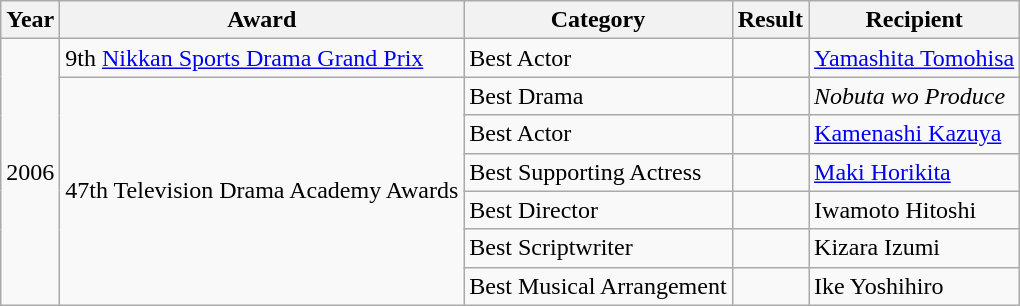<table class="wikitable">
<tr>
<th>Year</th>
<th>Award</th>
<th>Category</th>
<th>Result</th>
<th>Recipient</th>
</tr>
<tr>
<td rowspan=7>2006</td>
<td>9th <a href='#'>Nikkan Sports Drama Grand Prix</a></td>
<td>Best Actor</td>
<td></td>
<td><a href='#'>Yamashita Tomohisa</a></td>
</tr>
<tr>
<td rowspan=6>47th Television Drama Academy Awards</td>
<td>Best Drama</td>
<td></td>
<td><em>Nobuta wo Produce</em></td>
</tr>
<tr>
<td>Best Actor</td>
<td></td>
<td><a href='#'>Kamenashi Kazuya</a></td>
</tr>
<tr>
<td>Best Supporting Actress</td>
<td></td>
<td><a href='#'>Maki Horikita</a></td>
</tr>
<tr>
<td>Best Director</td>
<td></td>
<td>Iwamoto Hitoshi</td>
</tr>
<tr>
<td>Best Scriptwriter</td>
<td></td>
<td>Kizara Izumi</td>
</tr>
<tr>
<td>Best Musical Arrangement</td>
<td></td>
<td>Ike Yoshihiro</td>
</tr>
</table>
